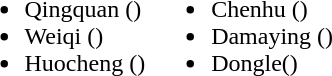<table>
<tr>
<td valign="top"><br><ul><li>Qingquan ()</li><li>Weiqi  ()</li><li>Huocheng ()</li></ul></td>
<td valign="top"><br><ul><li>Chenhu ()</li><li>Damaying ()</li><li>Dongle()</li></ul></td>
</tr>
</table>
